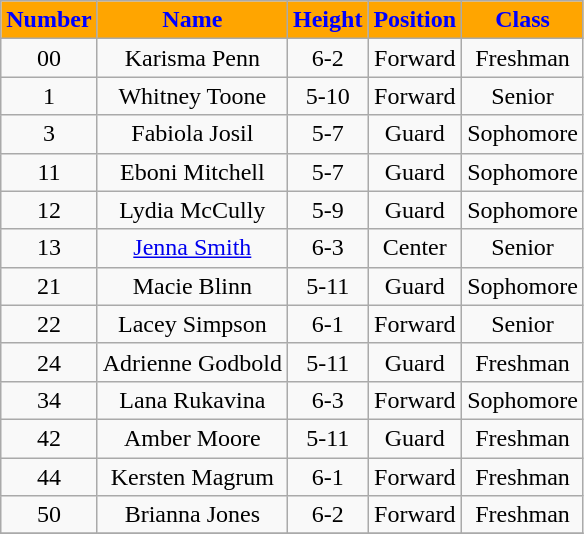<table class="wikitable" style="text-align:center">
<tr>
<th style=" background:orange;color:blue;">Number</th>
<th style=" background:orange;color:blue;">Name</th>
<th style=" background:orange;color:blue;">Height</th>
<th style=" background:orange;color:blue;">Position</th>
<th style=" background:orange;color:blue;">Class</th>
</tr>
<tr>
<td>00</td>
<td>Karisma Penn</td>
<td>6-2</td>
<td>Forward</td>
<td>Freshman</td>
</tr>
<tr>
<td>1</td>
<td>Whitney Toone</td>
<td>5-10</td>
<td>Forward</td>
<td>Senior</td>
</tr>
<tr>
<td>3</td>
<td>Fabiola Josil</td>
<td>5-7</td>
<td>Guard</td>
<td>Sophomore</td>
</tr>
<tr>
<td>11</td>
<td>Eboni Mitchell</td>
<td>5-7</td>
<td>Guard</td>
<td>Sophomore</td>
</tr>
<tr>
<td>12</td>
<td>Lydia McCully</td>
<td>5-9</td>
<td>Guard</td>
<td>Sophomore</td>
</tr>
<tr>
<td>13</td>
<td><a href='#'>Jenna Smith</a></td>
<td>6-3</td>
<td>Center</td>
<td>Senior</td>
</tr>
<tr>
<td>21</td>
<td>Macie Blinn</td>
<td>5-11</td>
<td>Guard</td>
<td>Sophomore</td>
</tr>
<tr>
<td>22</td>
<td>Lacey Simpson</td>
<td>6-1</td>
<td>Forward</td>
<td>Senior</td>
</tr>
<tr>
<td>24</td>
<td>Adrienne Godbold</td>
<td>5-11</td>
<td>Guard</td>
<td>Freshman</td>
</tr>
<tr>
<td>34</td>
<td>Lana Rukavina</td>
<td>6-3</td>
<td>Forward</td>
<td>Sophomore</td>
</tr>
<tr>
<td>42</td>
<td>Amber Moore</td>
<td>5-11</td>
<td>Guard</td>
<td>Freshman</td>
</tr>
<tr>
<td>44</td>
<td>Kersten Magrum</td>
<td>6-1</td>
<td>Forward</td>
<td>Freshman</td>
</tr>
<tr>
<td>50</td>
<td>Brianna Jones</td>
<td>6-2</td>
<td>Forward</td>
<td>Freshman</td>
</tr>
<tr>
</tr>
</table>
